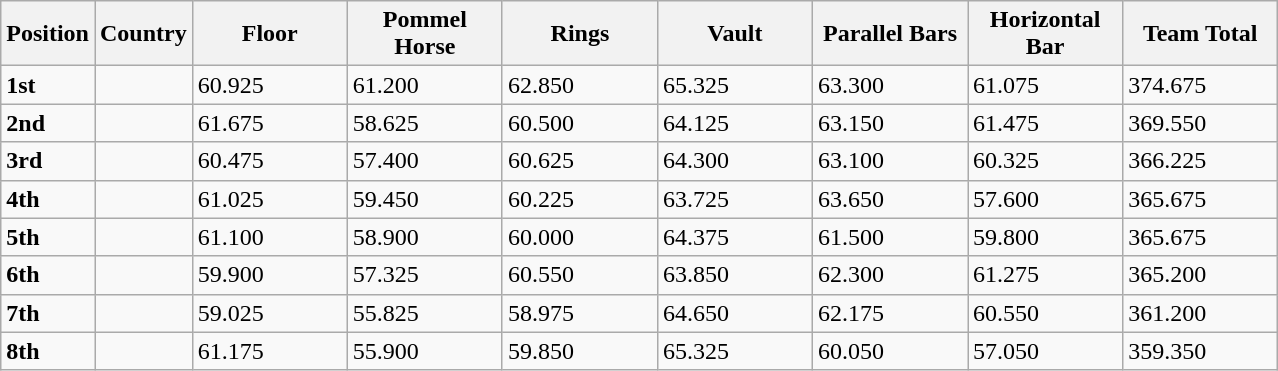<table class="wikitable sortable" style="text-align:left;">
<tr>
<th>Position</th>
<th>Country</th>
<th style="width:6em">Floor</th>
<th style="width:6em">Pommel Horse</th>
<th style="width:6em">Rings</th>
<th style="width:6em">Vault</th>
<th style="width:6em">Parallel Bars</th>
<th style="width:6em">Horizontal Bar</th>
<th style="width:6em">Team Total</th>
</tr>
<tr>
<td><strong>1st</strong></td>
<td></td>
<td>60.925</td>
<td>61.200</td>
<td>62.850</td>
<td>65.325</td>
<td>63.300</td>
<td>61.075</td>
<td>374.675</td>
</tr>
<tr>
<td><strong>2nd</strong></td>
<td></td>
<td>61.675</td>
<td>58.625</td>
<td>60.500</td>
<td>64.125</td>
<td>63.150</td>
<td>61.475</td>
<td>369.550</td>
</tr>
<tr>
<td><strong>3rd</strong></td>
<td></td>
<td>60.475</td>
<td>57.400</td>
<td>60.625</td>
<td>64.300</td>
<td>63.100</td>
<td>60.325</td>
<td>366.225</td>
</tr>
<tr>
<td><strong>4th</strong></td>
<td></td>
<td>61.025</td>
<td>59.450</td>
<td>60.225</td>
<td>63.725</td>
<td>63.650</td>
<td>57.600</td>
<td>365.675</td>
</tr>
<tr>
<td><strong>5th</strong></td>
<td></td>
<td>61.100</td>
<td>58.900</td>
<td>60.000</td>
<td>64.375</td>
<td>61.500</td>
<td>59.800</td>
<td>365.675</td>
</tr>
<tr>
<td><strong>6th</strong></td>
<td></td>
<td>59.900</td>
<td>57.325</td>
<td>60.550</td>
<td>63.850</td>
<td>62.300</td>
<td>61.275</td>
<td>365.200</td>
</tr>
<tr>
<td><strong>7th</strong></td>
<td></td>
<td>59.025</td>
<td>55.825</td>
<td>58.975</td>
<td>64.650</td>
<td>62.175</td>
<td>60.550</td>
<td>361.200</td>
</tr>
<tr>
<td><strong>8th</strong></td>
<td></td>
<td>61.175</td>
<td>55.900</td>
<td>59.850</td>
<td>65.325</td>
<td>60.050</td>
<td>57.050</td>
<td>359.350</td>
</tr>
</table>
